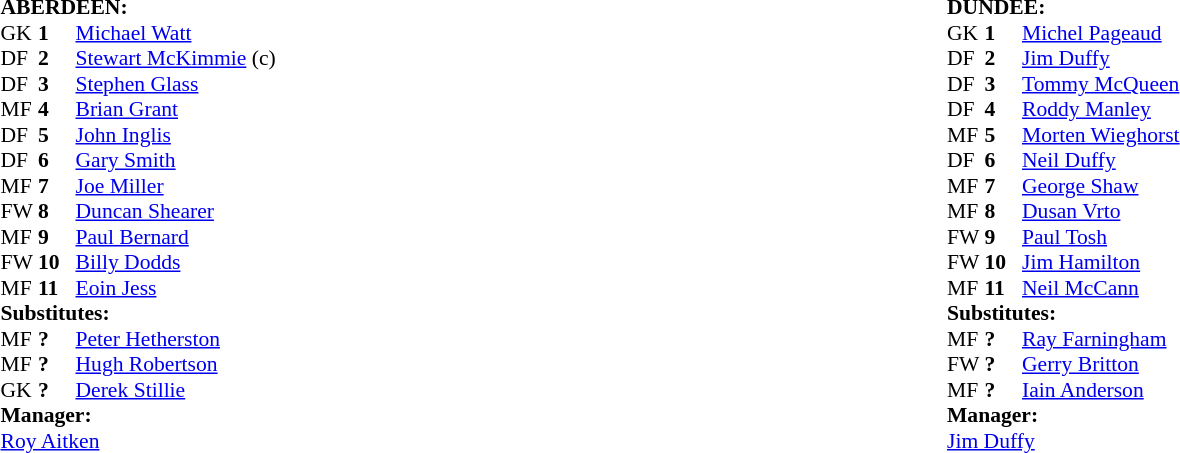<table width="100%">
<tr>
<td valign="top" width="50%"><br><table style="font-size: 90%" cellspacing="0" cellpadding="0">
<tr>
<td colspan="4"><strong>ABERDEEN:</strong></td>
</tr>
<tr>
<th width="25"></th>
<th width="25"></th>
</tr>
<tr>
<td>GK</td>
<td><strong>1</strong></td>
<td> <a href='#'>Michael Watt</a></td>
</tr>
<tr>
<td>DF</td>
<td><strong>2</strong></td>
<td> <a href='#'>Stewart McKimmie</a> (c)</td>
</tr>
<tr>
<td>DF</td>
<td><strong>3</strong></td>
<td> <a href='#'>Stephen Glass</a></td>
</tr>
<tr>
<td>MF</td>
<td><strong>4</strong></td>
<td> <a href='#'>Brian Grant</a></td>
</tr>
<tr>
<td>DF</td>
<td><strong>5</strong></td>
<td> <a href='#'>John Inglis</a></td>
</tr>
<tr>
<td>DF</td>
<td><strong>6</strong></td>
<td> <a href='#'>Gary Smith</a></td>
</tr>
<tr>
<td>MF</td>
<td><strong>7</strong></td>
<td> <a href='#'>Joe Miller</a></td>
<td></td>
</tr>
<tr>
<td>FW</td>
<td><strong>8</strong></td>
<td> <a href='#'>Duncan Shearer</a></td>
</tr>
<tr>
<td>MF</td>
<td><strong>9</strong></td>
<td> <a href='#'>Paul Bernard</a></td>
</tr>
<tr>
<td>FW</td>
<td><strong>10</strong></td>
<td> <a href='#'>Billy Dodds</a></td>
</tr>
<tr>
<td>MF</td>
<td><strong>11</strong></td>
<td> <a href='#'>Eoin Jess</a></td>
<td></td>
</tr>
<tr>
<td colspan=4><strong>Substitutes:</strong></td>
</tr>
<tr>
<td>MF</td>
<td><strong>?</strong></td>
<td> <a href='#'>Peter Hetherston</a></td>
<td></td>
</tr>
<tr>
<td>MF</td>
<td><strong>?</strong></td>
<td> <a href='#'>Hugh Robertson</a></td>
<td></td>
</tr>
<tr>
<td>GK</td>
<td><strong>?</strong></td>
<td> <a href='#'>Derek Stillie</a></td>
</tr>
<tr>
<td colspan=4><strong>Manager:</strong></td>
</tr>
<tr>
<td colspan="4"> <a href='#'>Roy Aitken</a></td>
</tr>
</table>
</td>
<td valign="top" width="50%"><br><table style="font-size: 90%" cellspacing="0" cellpadding="0">
<tr>
<td colspan="4"><strong>DUNDEE:</strong></td>
</tr>
<tr>
<th width="25"></th>
<th width="25"></th>
</tr>
<tr>
<td>GK</td>
<td><strong>1</strong></td>
<td> <a href='#'>Michel Pageaud</a></td>
</tr>
<tr>
<td>DF</td>
<td><strong>2</strong></td>
<td> <a href='#'>Jim Duffy</a></td>
</tr>
<tr>
<td>DF</td>
<td><strong>3</strong></td>
<td> <a href='#'>Tommy McQueen</a></td>
</tr>
<tr>
<td>DF</td>
<td><strong>4</strong></td>
<td> <a href='#'>Roddy Manley</a></td>
</tr>
<tr>
<td>MF</td>
<td><strong>5</strong></td>
<td> <a href='#'>Morten Wieghorst</a></td>
</tr>
<tr>
<td>DF</td>
<td><strong>6</strong></td>
<td> <a href='#'>Neil Duffy</a></td>
</tr>
<tr>
<td>MF</td>
<td><strong>7</strong></td>
<td> <a href='#'>George Shaw</a></td>
</tr>
<tr>
<td>MF</td>
<td><strong>8</strong></td>
<td> <a href='#'>Dusan Vrto</a></td>
<td></td>
</tr>
<tr>
<td>FW</td>
<td><strong>9</strong></td>
<td> <a href='#'>Paul Tosh</a></td>
<td></td>
</tr>
<tr>
<td>FW</td>
<td><strong>10</strong></td>
<td> <a href='#'>Jim Hamilton</a></td>
</tr>
<tr>
<td>MF</td>
<td><strong>11</strong></td>
<td> <a href='#'>Neil McCann</a></td>
<td></td>
</tr>
<tr>
<td colspan=4><strong>Substitutes:</strong></td>
</tr>
<tr>
<td>MF</td>
<td><strong>?</strong></td>
<td> <a href='#'>Ray Farningham</a></td>
<td></td>
</tr>
<tr>
<td>FW</td>
<td><strong>?</strong></td>
<td> <a href='#'>Gerry Britton</a></td>
<td></td>
</tr>
<tr>
<td>MF</td>
<td><strong>?</strong></td>
<td> <a href='#'>Iain Anderson</a></td>
<td></td>
</tr>
<tr>
<td colspan=4><strong>Manager:</strong></td>
</tr>
<tr>
<td colspan="4"> <a href='#'>Jim Duffy</a></td>
</tr>
</table>
</td>
</tr>
</table>
